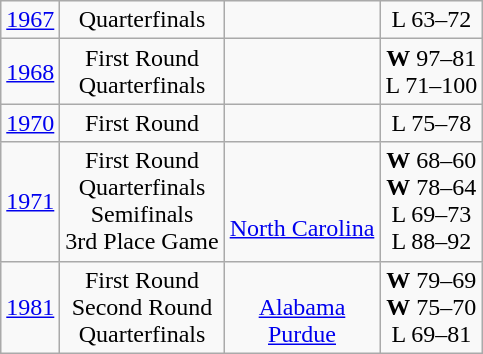<table class="wikitable">
<tr align="center">
<td><a href='#'>1967</a></td>
<td>Quarterfinals</td>
<td></td>
<td>L 63–72</td>
</tr>
<tr align="center">
<td><a href='#'>1968</a></td>
<td>First Round<br>Quarterfinals</td>
<td><br></td>
<td><strong>W</strong> 97–81<br>L 71–100</td>
</tr>
<tr align="center">
<td><a href='#'>1970</a></td>
<td>First Round</td>
<td></td>
<td>L 75–78</td>
</tr>
<tr align="center">
<td><a href='#'>1971</a></td>
<td>First Round<br>Quarterfinals<br>Semifinals<br>3rd Place Game</td>
<td><br><br><a href='#'>North Carolina</a><br></td>
<td><strong>W</strong> 68–60<br><strong>W</strong> 78–64<br>L 69–73<br>L 88–92</td>
</tr>
<tr align="center">
<td><a href='#'>1981</a></td>
<td>First Round<br>Second Round<br>Quarterfinals</td>
<td><br><a href='#'>Alabama</a><br><a href='#'>Purdue</a></td>
<td><strong>W</strong> 79–69<br><strong>W</strong> 75–70<br>L 69–81</td>
</tr>
</table>
